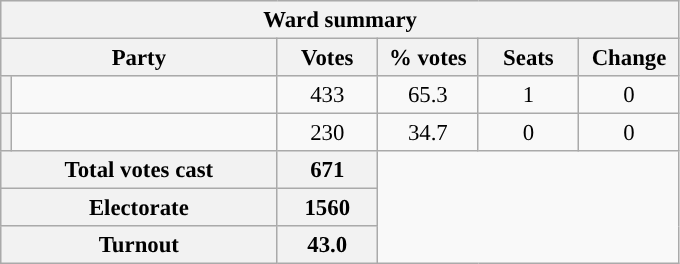<table class="wikitable" style="font-size: 95%;">
<tr style="background-color:#E9E9E9">
<th colspan="6">Ward summary</th>
</tr>
<tr style="background-color:#E9E9E9">
<th colspan="2">Party</th>
<th style="width: 60px">Votes</th>
<th style="width: 60px">% votes</th>
<th style="width: 60px">Seats</th>
<th style="width: 60px">Change</th>
</tr>
<tr>
<th style="background-color: "></th>
<td style="width: 170px"><a href='#'></a></td>
<td align="center">433</td>
<td align="center">65.3</td>
<td align="center">1</td>
<td align="center">0</td>
</tr>
<tr>
<th style="background-color: "></th>
<td style="width: 170px"><a href='#'></a></td>
<td align="center">230</td>
<td align="center">34.7</td>
<td align="center">0</td>
<td align="center">0</td>
</tr>
<tr style="background-color:#E9E9E9">
<th colspan="2">Total votes cast</th>
<th style="width: 60px">671</th>
</tr>
<tr style="background-color:#E9E9E9">
<th colspan="2">Electorate</th>
<th style="width: 60px">1560</th>
</tr>
<tr style="background-color:#E9E9E9">
<th colspan="2">Turnout</th>
<th style="width: 60px">43.0</th>
</tr>
</table>
